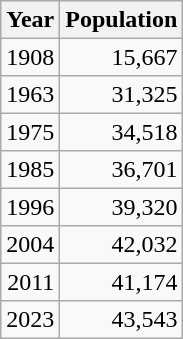<table class="wikitable" style="line-height:1.1em;">
<tr>
<th>Year</th>
<th>Population</th>
</tr>
<tr align="right">
<td>1908</td>
<td>15,667</td>
</tr>
<tr align="right">
<td>1963</td>
<td>31,325</td>
</tr>
<tr align="right">
<td>1975</td>
<td>34,518</td>
</tr>
<tr align="right">
<td>1985</td>
<td>36,701</td>
</tr>
<tr align="right">
<td>1996</td>
<td>39,320</td>
</tr>
<tr align="right">
<td>2004</td>
<td>42,032</td>
</tr>
<tr align="right">
<td>2011</td>
<td>41,174</td>
</tr>
<tr align="right">
<td>2023</td>
<td>43,543</td>
</tr>
</table>
